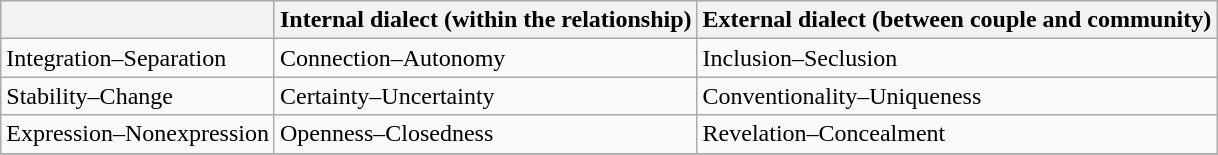<table class="wikitable">
<tr>
<th></th>
<th>Internal dialect (within the relationship)</th>
<th>External dialect (between couple and community)</th>
</tr>
<tr>
<td>Integration–Separation</td>
<td>Connection–Autonomy</td>
<td>Inclusion–Seclusion</td>
</tr>
<tr>
<td>Stability–Change</td>
<td>Certainty–Uncertainty</td>
<td>Conventionality–Uniqueness</td>
</tr>
<tr>
<td>Expression–Nonexpression</td>
<td>Openness–Closedness</td>
<td>Revelation–Concealment</td>
</tr>
<tr>
</tr>
</table>
